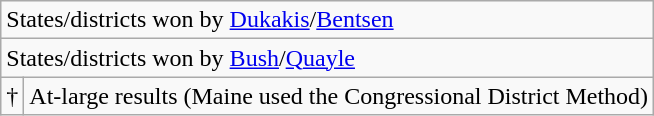<table class="wikitable">
<tr>
<td colspan=2>States/districts won by <a href='#'>Dukakis</a>/<a href='#'>Bentsen</a></td>
</tr>
<tr>
<td colspan=2>States/districts won by <a href='#'>Bush</a>/<a href='#'>Quayle</a></td>
</tr>
<tr>
<td>†</td>
<td>At-large results (Maine used the Congressional District Method)</td>
</tr>
</table>
